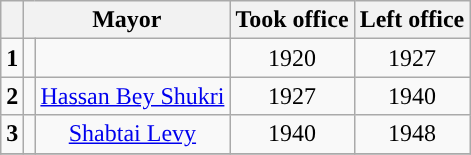<table class="wikitable" style="text-align: center;">
<tr>
<th><br></th>
<th colspan="2">Mayor</th>
<th>Took office</th>
<th>Left office</th>
</tr>
<tr>
<td rowspan="1" style="background: "><strong>1</strong></td>
<td rowspan="1"></td>
<td rowspan="1"></td>
<td rowspan="1">1920</td>
<td rowspan="1">1927</td>
</tr>
<tr>
<td rowspan="1" style="background: "><strong>2</strong></td>
<td rowspan="1"></td>
<td rowspan="1"><a href='#'>Hassan Bey Shukri</a></td>
<td rowspan="1">1927</td>
<td rowspan="1">1940</td>
</tr>
<tr>
<td rowspan="1" style="background: "><strong>3</strong></td>
<td rowspan="1"></td>
<td rowspan="1"><a href='#'>Shabtai Levy</a></td>
<td rowspan="1">1940</td>
<td rowspan="1">1948</td>
</tr>
<tr>
</tr>
</table>
